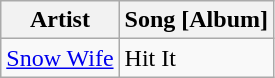<table class="wikitable">
<tr>
<th>Artist</th>
<th>Song [Album]</th>
</tr>
<tr>
<td><a href='#'>Snow Wife</a></td>
<td>Hit It</td>
</tr>
</table>
